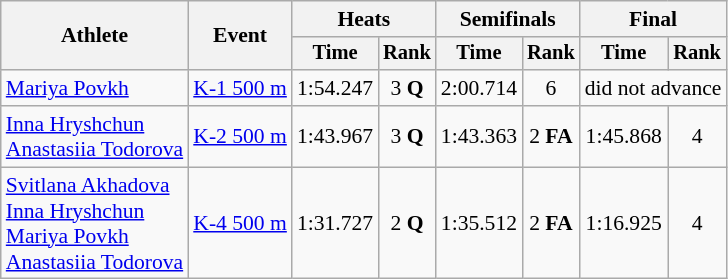<table class=wikitable style="font-size:90%">
<tr>
<th rowspan="2">Athlete</th>
<th rowspan="2">Event</th>
<th colspan=2>Heats</th>
<th colspan=2>Semifinals</th>
<th colspan=2>Final</th>
</tr>
<tr style="font-size:95%">
<th>Time</th>
<th>Rank</th>
<th>Time</th>
<th>Rank</th>
<th>Time</th>
<th>Rank</th>
</tr>
<tr align=center>
<td align=left><a href='#'>Mariya Povkh</a></td>
<td align=left><a href='#'>K-1 500 m</a></td>
<td>1:54.247</td>
<td>3 <strong>Q</strong></td>
<td>2:00.714</td>
<td>6</td>
<td colspan=2>did not advance</td>
</tr>
<tr align=center>
<td align=left><a href='#'>Inna Hryshchun</a><br><a href='#'>Anastasiia Todorova</a></td>
<td align=left><a href='#'>K-2 500 m</a></td>
<td>1:43.967</td>
<td>3 <strong>Q</strong></td>
<td>1:43.363</td>
<td>2 <strong>FA</strong></td>
<td>1:45.868</td>
<td>4</td>
</tr>
<tr align=center>
<td align=left><a href='#'>Svitlana Akhadova</a><br><a href='#'>Inna Hryshchun</a><br><a href='#'>Mariya Povkh</a><br><a href='#'>Anastasiia Todorova</a></td>
<td align=left><a href='#'>K-4 500 m</a></td>
<td>1:31.727</td>
<td>2 <strong>Q</strong></td>
<td>1:35.512</td>
<td>2 <strong>FA</strong></td>
<td>1:16.925</td>
<td>4</td>
</tr>
</table>
